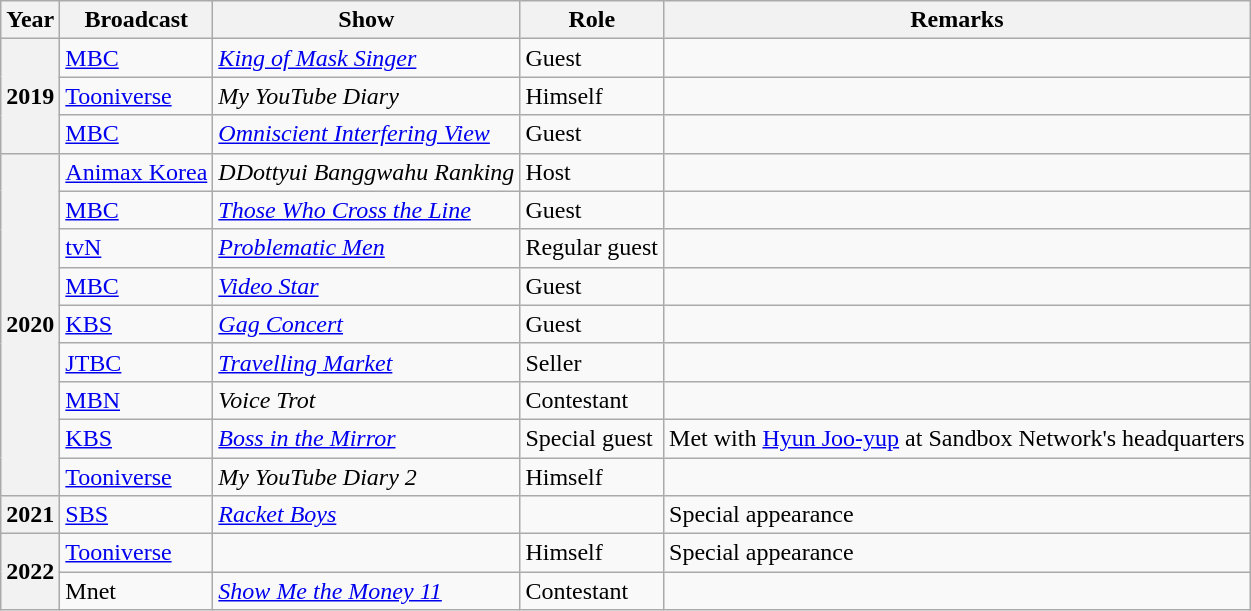<table class="wikitable sortable">
<tr>
<th>Year</th>
<th>Broadcast</th>
<th>Show</th>
<th>Role</th>
<th>Remarks</th>
</tr>
<tr>
<th rowspan="3">2019</th>
<td><a href='#'>MBC</a></td>
<td><em><a href='#'>King of Mask Singer</a></em></td>
<td>Guest</td>
<td></td>
</tr>
<tr>
<td><a href='#'>Tooniverse</a></td>
<td><em>My YouTube Diary</em></td>
<td>Himself</td>
<td></td>
</tr>
<tr>
<td><a href='#'>MBC</a></td>
<td><em><a href='#'>Omniscient Interfering View</a></em></td>
<td>Guest</td>
<td></td>
</tr>
<tr>
<th rowspan="9">2020</th>
<td><a href='#'>Animax Korea</a></td>
<td><em>DDottyui Banggwahu Ranking</em></td>
<td>Host</td>
<td></td>
</tr>
<tr>
<td><a href='#'>MBC</a></td>
<td><em><a href='#'>Those Who Cross the Line</a></em></td>
<td>Guest</td>
<td></td>
</tr>
<tr>
<td><a href='#'>tvN</a></td>
<td><em><a href='#'>Problematic Men</a></em></td>
<td>Regular guest</td>
<td></td>
</tr>
<tr>
<td><a href='#'>MBC</a></td>
<td><em><a href='#'>Video Star</a></em></td>
<td>Guest</td>
<td></td>
</tr>
<tr>
<td><a href='#'>KBS</a></td>
<td><em><a href='#'>Gag Concert</a></em></td>
<td>Guest</td>
<td></td>
</tr>
<tr>
<td><a href='#'>JTBC</a></td>
<td><em><a href='#'>Travelling Market</a></em></td>
<td>Seller</td>
<td></td>
</tr>
<tr>
<td><a href='#'>MBN</a></td>
<td><em>Voice Trot</em></td>
<td>Contestant</td>
<td></td>
</tr>
<tr>
<td><a href='#'>KBS</a></td>
<td><em><a href='#'>Boss in the Mirror</a></em></td>
<td>Special guest</td>
<td>Met with <a href='#'>Hyun Joo-yup</a> at Sandbox Network's headquarters</td>
</tr>
<tr>
<td><a href='#'>Tooniverse</a></td>
<td><em>My YouTube Diary 2</em></td>
<td>Himself</td>
<td></td>
</tr>
<tr>
<th>2021</th>
<td><a href='#'>SBS</a></td>
<td><em><a href='#'>Racket Boys</a></em></td>
<td></td>
<td>Special appearance</td>
</tr>
<tr>
<th rowspan="2">2022</th>
<td><a href='#'>Tooniverse</a></td>
<td><em></em></td>
<td>Himself</td>
<td>Special appearance</td>
</tr>
<tr>
<td>Mnet</td>
<td><em><a href='#'>Show Me the Money 11</a></em></td>
<td>Contestant</td>
</tr>
</table>
